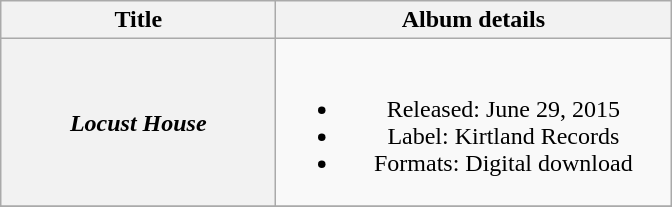<table class="wikitable plainrowheaders" style="text-align:center;" border="1">
<tr>
<th scope="col" style="width:11em;">Title</th>
<th scope="col" style="width:16em;">Album details</th>
</tr>
<tr>
<th scope="row"><em>Locust House</em></th>
<td><br><ul><li>Released: June 29, 2015</li><li>Label: Kirtland Records</li><li>Formats: Digital download</li></ul></td>
</tr>
<tr>
</tr>
</table>
